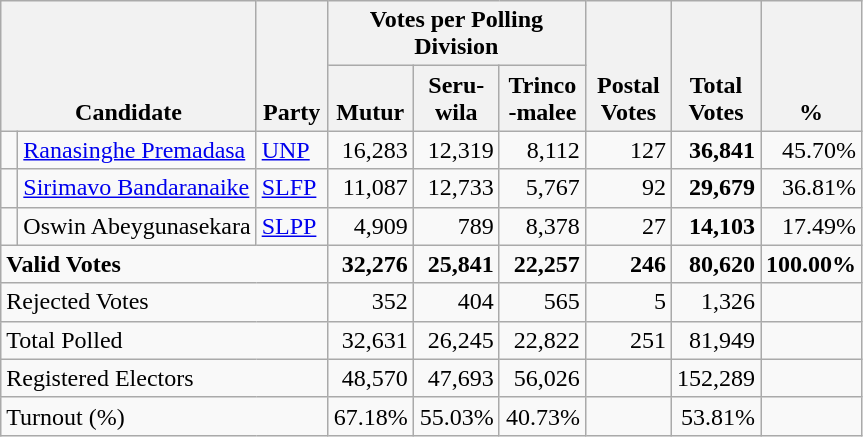<table class="wikitable" border="1" style="text-align:right;">
<tr>
<th align=left valign=bottom rowspan=2 colspan=2>Candidate</th>
<th align=left valign=bottom rowspan=2 width="40">Party</th>
<th colspan=3>Votes per Polling Division</th>
<th align=center valign=bottom rowspan=2 width="50">Postal<br>Votes</th>
<th align=center valign=bottom rowspan=2 width="50">Total Votes</th>
<th align=center valign=bottom rowspan=2 width="50">%</th>
</tr>
<tr>
<th align=center valign=bottom width="50">Mutur</th>
<th align=center valign=bottom width="50">Seru-<br>wila</th>
<th align=center valign=bottom width="50">Trinco<br>-malee</th>
</tr>
<tr>
<td bgcolor=> </td>
<td align=left><a href='#'>Ranasinghe Premadasa</a></td>
<td align=left><a href='#'>UNP</a></td>
<td>16,283</td>
<td>12,319</td>
<td>8,112</td>
<td>127</td>
<td><strong>36,841</strong></td>
<td>45.70%</td>
</tr>
<tr>
<td bgcolor=> </td>
<td align=left><a href='#'>Sirimavo Bandaranaike</a></td>
<td align=left><a href='#'>SLFP</a></td>
<td>11,087</td>
<td>12,733</td>
<td>5,767</td>
<td>92</td>
<td><strong>29,679</strong></td>
<td>36.81%</td>
</tr>
<tr>
<td></td>
<td align=left>Oswin Abeygunasekara</td>
<td align=left><a href='#'>SLPP</a></td>
<td>4,909</td>
<td>789</td>
<td>8,378</td>
<td>27</td>
<td><strong>14,103</strong></td>
<td>17.49%</td>
</tr>
<tr>
<td align=left colspan=3><strong>Valid Votes</strong></td>
<td><strong>32,276</strong></td>
<td><strong>25,841</strong></td>
<td><strong>22,257</strong></td>
<td><strong>246</strong></td>
<td><strong>80,620</strong></td>
<td><strong>100.00%</strong></td>
</tr>
<tr>
<td align=left colspan=3>Rejected Votes</td>
<td>352</td>
<td>404</td>
<td>565</td>
<td>5</td>
<td>1,326</td>
<td></td>
</tr>
<tr>
<td align=left colspan=3>Total Polled</td>
<td>32,631</td>
<td>26,245</td>
<td>22,822</td>
<td>251</td>
<td>81,949</td>
<td></td>
</tr>
<tr>
<td align=left colspan=3>Registered Electors</td>
<td>48,570</td>
<td>47,693</td>
<td>56,026</td>
<td></td>
<td>152,289</td>
<td></td>
</tr>
<tr>
<td align=left colspan=3>Turnout (%)</td>
<td>67.18%</td>
<td>55.03%</td>
<td>40.73%</td>
<td></td>
<td>53.81%</td>
<td></td>
</tr>
</table>
